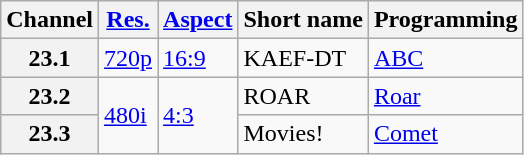<table class="wikitable">
<tr>
<th scope = "col">Channel</th>
<th scope = "col"><a href='#'>Res.</a></th>
<th scope = "col"><a href='#'>Aspect</a></th>
<th scope = "col">Short name</th>
<th scope = "col">Programming</th>
</tr>
<tr>
<th scope = "row">23.1</th>
<td><a href='#'>720p</a></td>
<td><a href='#'>16:9</a></td>
<td>KAEF-DT</td>
<td><a href='#'>ABC</a></td>
</tr>
<tr>
<th scope = "row">23.2</th>
<td rowspan=2><a href='#'>480i</a></td>
<td rowspan=2><a href='#'>4:3</a></td>
<td>ROAR</td>
<td><a href='#'>Roar</a></td>
</tr>
<tr>
<th scope = "row">23.3</th>
<td>Movies!</td>
<td><a href='#'>Comet</a></td>
</tr>
</table>
